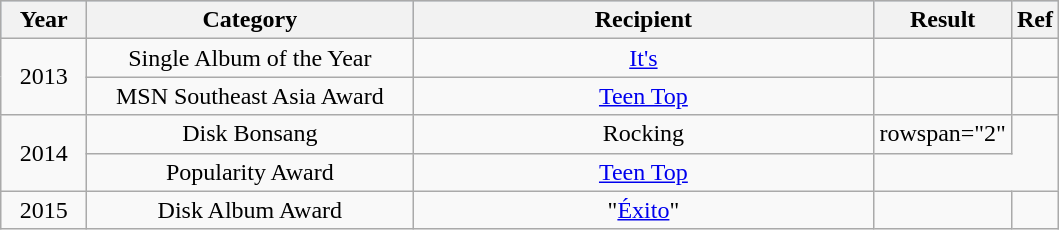<table class="wikitable">
<tr style="background:#B0C4DE;">
<th style="width:50px;">Year</th>
<th style="width:210px;">Category</th>
<th style="width:300px;">Recipient</th>
<th style="width:80px;">Result</th>
<th>Ref</th>
</tr>
<tr>
<td align="center" rowspan="2">2013</td>
<td align="center">Single Album of the Year</td>
<td align="center"><a href='#'>It's</a></td>
<td></td>
<td align="center"></td>
</tr>
<tr>
<td align="center">MSN Southeast Asia Award</td>
<td align="center"><a href='#'>Teen Top</a></td>
<td></td>
<td align="center"></td>
</tr>
<tr>
<td align="center" rowspan="2">2014</td>
<td align="center">Disk Bonsang</td>
<td align="center">Rocking</td>
<td>rowspan="2" </td>
</tr>
<tr>
<td align="center">Popularity Award</td>
<td align="center"><a href='#'>Teen Top</a></td>
</tr>
<tr>
<td align="center" rowspan="1">2015</td>
<td align="center">Disk Album Award</td>
<td align="center">"<a href='#'>Éxito</a>"</td>
<td></td>
<td rowspan="1"></td>
</tr>
</table>
